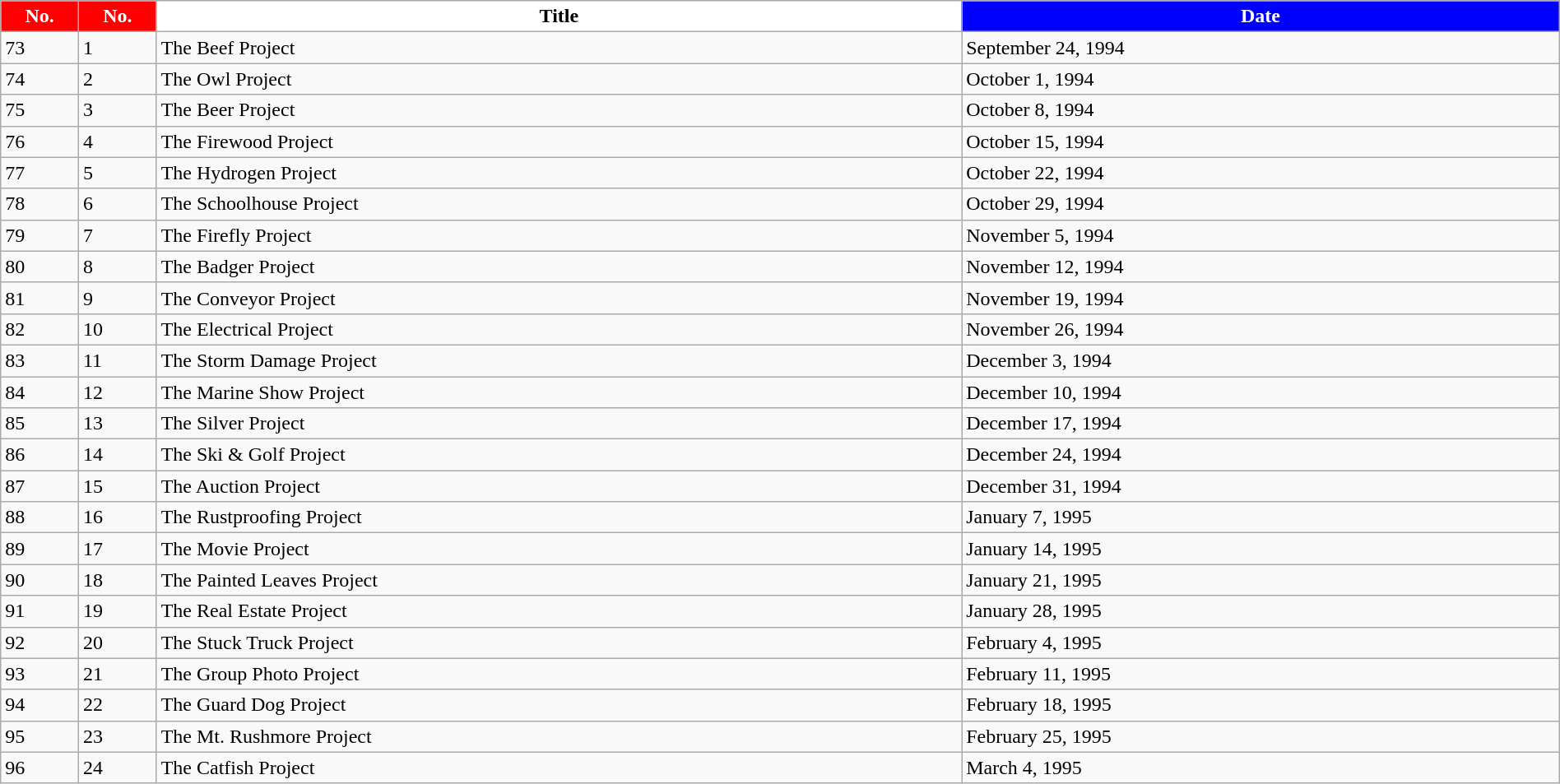<table class="wikitable plainrowheaders" style="width:100%; margin:auto;">
<tr>
<th style="background:red; color:#FFFFFF; width:5%">No.</th>
<th style="background:red; color:#FFFFFF; width:5%">No.</th>
<th style="background:white; color:#black">Title</th>
<th style="background:blue; color:#FFFFFF">Date</th>
</tr>
<tr>
<td>73</td>
<td>1</td>
<td>The Beef Project</td>
<td>September 24, 1994</td>
</tr>
<tr>
<td>74</td>
<td>2</td>
<td>The Owl Project</td>
<td>October 1, 1994</td>
</tr>
<tr>
<td>75</td>
<td>3</td>
<td>The Beer Project</td>
<td>October 8, 1994</td>
</tr>
<tr>
<td>76</td>
<td>4</td>
<td>The Firewood Project</td>
<td>October 15, 1994</td>
</tr>
<tr>
<td>77</td>
<td>5</td>
<td>The Hydrogen Project</td>
<td>October 22, 1994</td>
</tr>
<tr>
<td>78</td>
<td>6</td>
<td>The Schoolhouse Project</td>
<td>October 29, 1994</td>
</tr>
<tr>
<td>79</td>
<td>7</td>
<td>The Firefly Project</td>
<td>November 5, 1994</td>
</tr>
<tr>
<td>80</td>
<td>8</td>
<td>The Badger Project</td>
<td>November 12, 1994</td>
</tr>
<tr>
<td>81</td>
<td>9</td>
<td>The Conveyor Project</td>
<td>November 19, 1994</td>
</tr>
<tr>
<td>82</td>
<td>10</td>
<td>The Electrical Project</td>
<td>November 26, 1994</td>
</tr>
<tr>
<td>83</td>
<td>11</td>
<td>The Storm Damage Project</td>
<td>December 3, 1994</td>
</tr>
<tr>
<td>84</td>
<td>12</td>
<td>The Marine Show Project</td>
<td>December 10, 1994</td>
</tr>
<tr>
<td>85</td>
<td>13</td>
<td>The Silver Project</td>
<td>December 17, 1994</td>
</tr>
<tr>
<td>86</td>
<td>14</td>
<td>The Ski & Golf Project</td>
<td>December 24, 1994</td>
</tr>
<tr>
<td>87</td>
<td>15</td>
<td>The Auction Project</td>
<td>December 31, 1994</td>
</tr>
<tr>
<td>88</td>
<td>16</td>
<td>The Rustproofing Project</td>
<td>January 7, 1995</td>
</tr>
<tr>
<td>89</td>
<td>17</td>
<td>The Movie Project</td>
<td>January 14, 1995</td>
</tr>
<tr>
<td>90</td>
<td>18</td>
<td>The Painted Leaves Project</td>
<td>January 21, 1995</td>
</tr>
<tr>
<td>91</td>
<td>19</td>
<td>The Real Estate Project</td>
<td>January 28, 1995</td>
</tr>
<tr>
<td>92</td>
<td>20</td>
<td>The Stuck Truck Project</td>
<td>February 4, 1995</td>
</tr>
<tr>
<td>93</td>
<td>21</td>
<td>The Group Photo Project</td>
<td>February 11, 1995</td>
</tr>
<tr>
<td>94</td>
<td>22</td>
<td>The Guard Dog Project</td>
<td>February 18, 1995</td>
</tr>
<tr>
<td>95</td>
<td>23</td>
<td>The Mt. Rushmore Project</td>
<td>February 25, 1995</td>
</tr>
<tr>
<td>96</td>
<td>24</td>
<td>The Catfish Project</td>
<td>March 4, 1995</td>
</tr>
</table>
